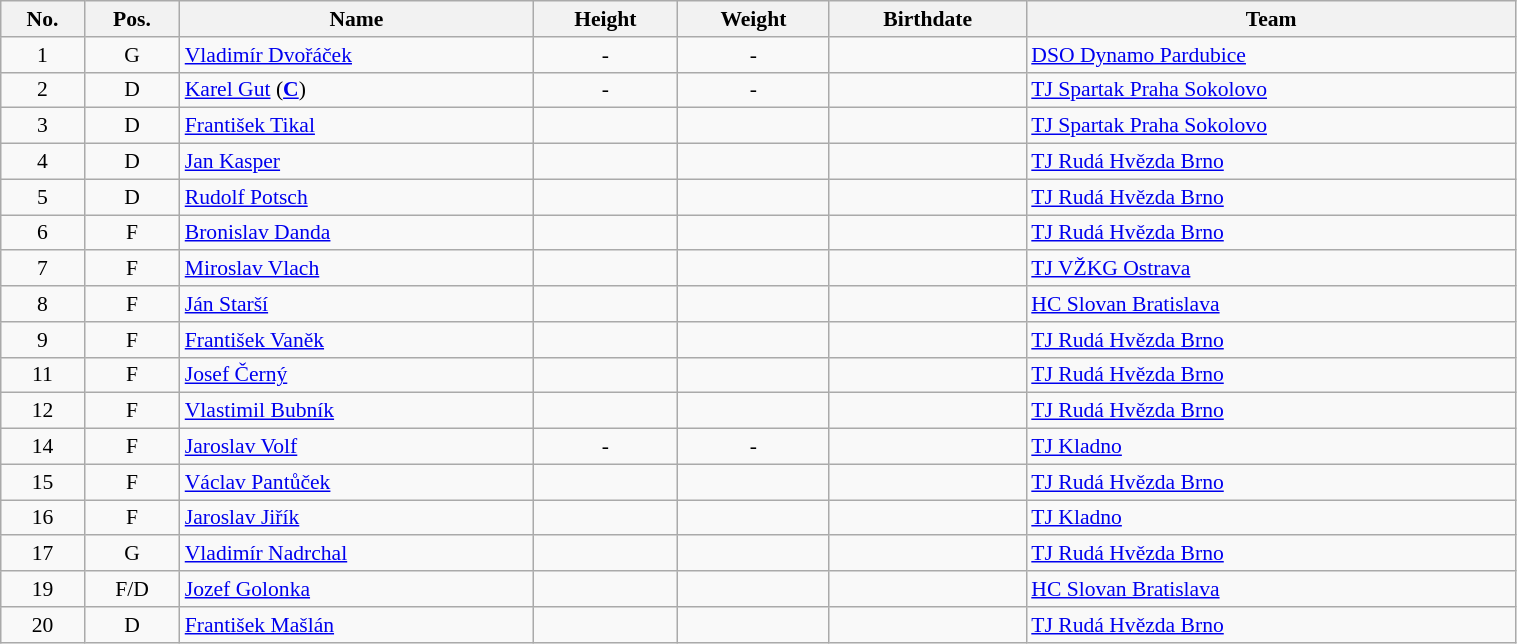<table class="wikitable sortable" width="80%" style="font-size: 90%; text-align: center;">
<tr>
<th>No.</th>
<th>Pos.</th>
<th>Name</th>
<th>Height</th>
<th>Weight</th>
<th>Birthdate</th>
<th>Team</th>
</tr>
<tr>
<td>1</td>
<td>G</td>
<td style="text-align:left;"><a href='#'>Vladimír Dvořáček</a></td>
<td>-</td>
<td>-</td>
<td style="text-align:right;"></td>
<td style="text-align:left;"> <a href='#'>DSO Dynamo Pardubice</a></td>
</tr>
<tr>
<td>2</td>
<td>D</td>
<td style="text-align:left;"><a href='#'>Karel Gut</a> (<strong><a href='#'>C</a></strong>)</td>
<td>-</td>
<td>-</td>
<td style="text-align:right;"></td>
<td style="text-align:left;"> <a href='#'>TJ Spartak Praha Sokolovo</a></td>
</tr>
<tr>
<td>3</td>
<td>D</td>
<td style="text-align:left;"><a href='#'>František Tikal</a></td>
<td></td>
<td></td>
<td style="text-align:right;"></td>
<td style="text-align:left;"> <a href='#'>TJ Spartak Praha Sokolovo</a></td>
</tr>
<tr>
<td>4</td>
<td>D</td>
<td style="text-align:left;"><a href='#'>Jan Kasper</a></td>
<td></td>
<td></td>
<td style="text-align:right;"></td>
<td style="text-align:left;"> <a href='#'>TJ Rudá Hvězda Brno</a></td>
</tr>
<tr>
<td>5</td>
<td>D</td>
<td style="text-align:left;"><a href='#'>Rudolf Potsch</a></td>
<td></td>
<td></td>
<td style="text-align:right;"></td>
<td style="text-align:left;"> <a href='#'>TJ Rudá Hvězda Brno</a></td>
</tr>
<tr>
<td>6</td>
<td>F</td>
<td style="text-align:left;"><a href='#'>Bronislav Danda</a></td>
<td></td>
<td></td>
<td style="text-align:right;"></td>
<td style="text-align:left;"> <a href='#'>TJ Rudá Hvězda Brno</a></td>
</tr>
<tr>
<td>7</td>
<td>F</td>
<td style="text-align:left;"><a href='#'>Miroslav Vlach</a></td>
<td></td>
<td></td>
<td style="text-align:right;"></td>
<td style="text-align:left;"> <a href='#'>TJ VŽKG Ostrava</a></td>
</tr>
<tr>
<td>8</td>
<td>F</td>
<td style="text-align:left;"><a href='#'>Ján Starší</a></td>
<td></td>
<td></td>
<td style="text-align:right;"></td>
<td style="text-align:left;"> <a href='#'>HC Slovan Bratislava</a></td>
</tr>
<tr>
<td>9</td>
<td>F</td>
<td style="text-align:left;"><a href='#'>František Vaněk</a></td>
<td></td>
<td></td>
<td style="text-align:right;"></td>
<td style="text-align:left;"> <a href='#'>TJ Rudá Hvězda Brno</a></td>
</tr>
<tr>
<td>11</td>
<td>F</td>
<td style="text-align:left;"><a href='#'>Josef Černý</a></td>
<td></td>
<td></td>
<td style="text-align:right;"></td>
<td style="text-align:left;"> <a href='#'>TJ Rudá Hvězda Brno</a></td>
</tr>
<tr>
<td>12</td>
<td>F</td>
<td style="text-align:left;"><a href='#'>Vlastimil Bubník</a></td>
<td></td>
<td></td>
<td style="text-align:right;"></td>
<td style="text-align:left;"> <a href='#'>TJ Rudá Hvězda Brno</a></td>
</tr>
<tr>
<td>14</td>
<td>F</td>
<td style="text-align:left;"><a href='#'>Jaroslav Volf</a></td>
<td>-</td>
<td>-</td>
<td style="text-align:right;"></td>
<td style="text-align:left;"> <a href='#'>TJ Kladno</a></td>
</tr>
<tr>
<td>15</td>
<td>F</td>
<td style="text-align:left;"><a href='#'>Václav Pantůček</a></td>
<td></td>
<td></td>
<td style="text-align:right;"></td>
<td style="text-align:left;"> <a href='#'>TJ Rudá Hvězda Brno</a></td>
</tr>
<tr>
<td>16</td>
<td>F</td>
<td style="text-align:left;"><a href='#'>Jaroslav Jiřík</a></td>
<td></td>
<td></td>
<td style="text-align:right;"></td>
<td style="text-align:left;"> <a href='#'>TJ Kladno</a></td>
</tr>
<tr>
<td>17</td>
<td>G</td>
<td style="text-align:left;"><a href='#'>Vladimír Nadrchal</a></td>
<td></td>
<td></td>
<td style="text-align:right;"></td>
<td style="text-align:left;"> <a href='#'>TJ Rudá Hvězda Brno</a></td>
</tr>
<tr>
<td>19</td>
<td>F/D</td>
<td style="text-align:left;"><a href='#'>Jozef Golonka</a></td>
<td></td>
<td></td>
<td style="text-align:right;"></td>
<td style="text-align:left;"> <a href='#'>HC Slovan Bratislava</a></td>
</tr>
<tr>
<td>20</td>
<td>D</td>
<td style="text-align:left;"><a href='#'>František Mašlán</a></td>
<td></td>
<td></td>
<td style="text-align:right;"></td>
<td style="text-align:left;"> <a href='#'>TJ Rudá Hvězda Brno</a></td>
</tr>
</table>
